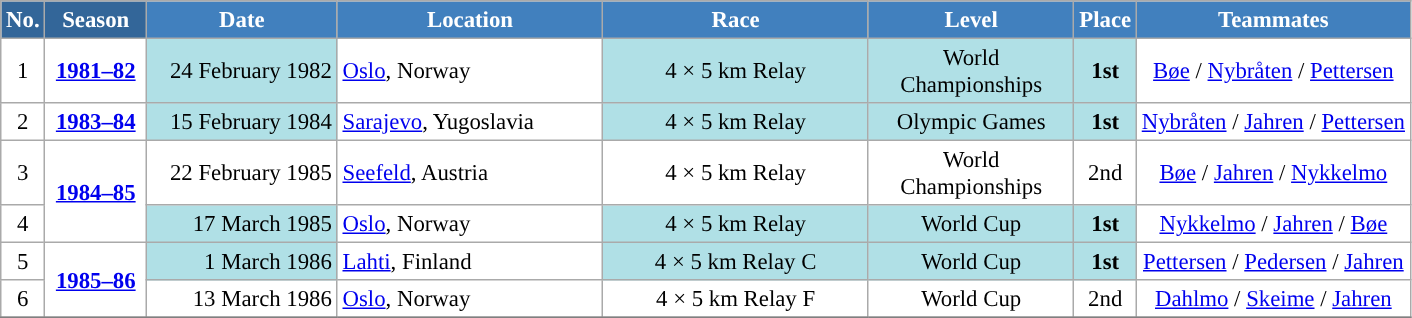<table class="wikitable sortable" style="font-size:95%; text-align:center; border:grey solid 1px; border-collapse:collapse; background:#ffffff;">
<tr style="background:#efefef;">
<th style="background-color:#369; color:white;">No.</th>
<th style="background-color:#369; color:white;">Season</th>
<th style="background-color:#4180be; color:white; width:120px;">Date</th>
<th style="background-color:#4180be; color:white; width:170px;">Location</th>
<th style="background-color:#4180be; color:white; width:170px;">Race</th>
<th style="background-color:#4180be; color:white; width:130px;">Level</th>
<th style="background-color:#4180be; color:white;">Place</th>
<th style="background-color:#4180be; color:white;">Teammates</th>
</tr>
<tr>
<td align=center>1</td>
<td rowspan=1 align=center><strong><a href='#'>1981–82</a></strong></td>
<td bgcolor="#BOEOE6" align=right>24 February 1982</td>
<td align=left> <a href='#'>Oslo</a>, Norway</td>
<td bgcolor="#BOEOE6">4 × 5 km Relay</td>
<td bgcolor="#BOEOE6">World Championships</td>
<td bgcolor="#BOEOE6"><strong>1st</strong></td>
<td><a href='#'>Bøe</a> / <a href='#'>Nybråten</a> / <a href='#'>Pettersen</a></td>
</tr>
<tr>
<td align=center>2</td>
<td rowspan=1 align=center><strong><a href='#'>1983–84</a></strong></td>
<td bgcolor="#BOEOE6" align=right>15 February 1984</td>
<td align=left> <a href='#'>Sarajevo</a>, Yugoslavia</td>
<td bgcolor="#BOEOE6">4 × 5 km Relay</td>
<td bgcolor="#BOEOE6">Olympic Games</td>
<td bgcolor="#BOEOE6"><strong>1st</strong></td>
<td><a href='#'>Nybråten</a> / <a href='#'>Jahren</a> / <a href='#'>Pettersen</a></td>
</tr>
<tr>
<td align=center>3</td>
<td rowspan=2 align=center><strong> <a href='#'>1984–85</a> </strong></td>
<td align=right>22 February 1985</td>
<td align=left> <a href='#'>Seefeld</a>, Austria</td>
<td>4 × 5 km Relay</td>
<td>World Championships</td>
<td>2nd</td>
<td><a href='#'>Bøe</a> / <a href='#'>Jahren</a> / <a href='#'>Nykkelmo</a></td>
</tr>
<tr>
<td align=center>4</td>
<td bgcolor="#BOEOE6" align=right>17 March 1985</td>
<td align=left> <a href='#'>Oslo</a>, Norway</td>
<td bgcolor="#BOEOE6">4 × 5 km Relay</td>
<td bgcolor="#BOEOE6">World Cup</td>
<td bgcolor="#BOEOE6"><strong>1st</strong></td>
<td><a href='#'>Nykkelmo</a> / <a href='#'>Jahren</a> / <a href='#'>Bøe</a></td>
</tr>
<tr>
<td align=center>5</td>
<td rowspan=2 align=center><strong><a href='#'>1985–86</a></strong></td>
<td bgcolor="#BOEOE6" align=right>1 March 1986</td>
<td align=left> <a href='#'>Lahti</a>, Finland</td>
<td bgcolor="#BOEOE6">4 × 5 km Relay C</td>
<td bgcolor="#BOEOE6">World Cup</td>
<td bgcolor="#BOEOE6"><strong>1st</strong></td>
<td><a href='#'>Pettersen</a> / <a href='#'>Pedersen</a> / <a href='#'>Jahren</a></td>
</tr>
<tr>
<td align=center>6</td>
<td align=right>13 March 1986</td>
<td align=left> <a href='#'>Oslo</a>, Norway</td>
<td>4 × 5 km Relay F</td>
<td>World Cup</td>
<td>2nd</td>
<td><a href='#'>Dahlmo</a> / <a href='#'>Skeime</a> / <a href='#'>Jahren</a></td>
</tr>
<tr>
</tr>
</table>
